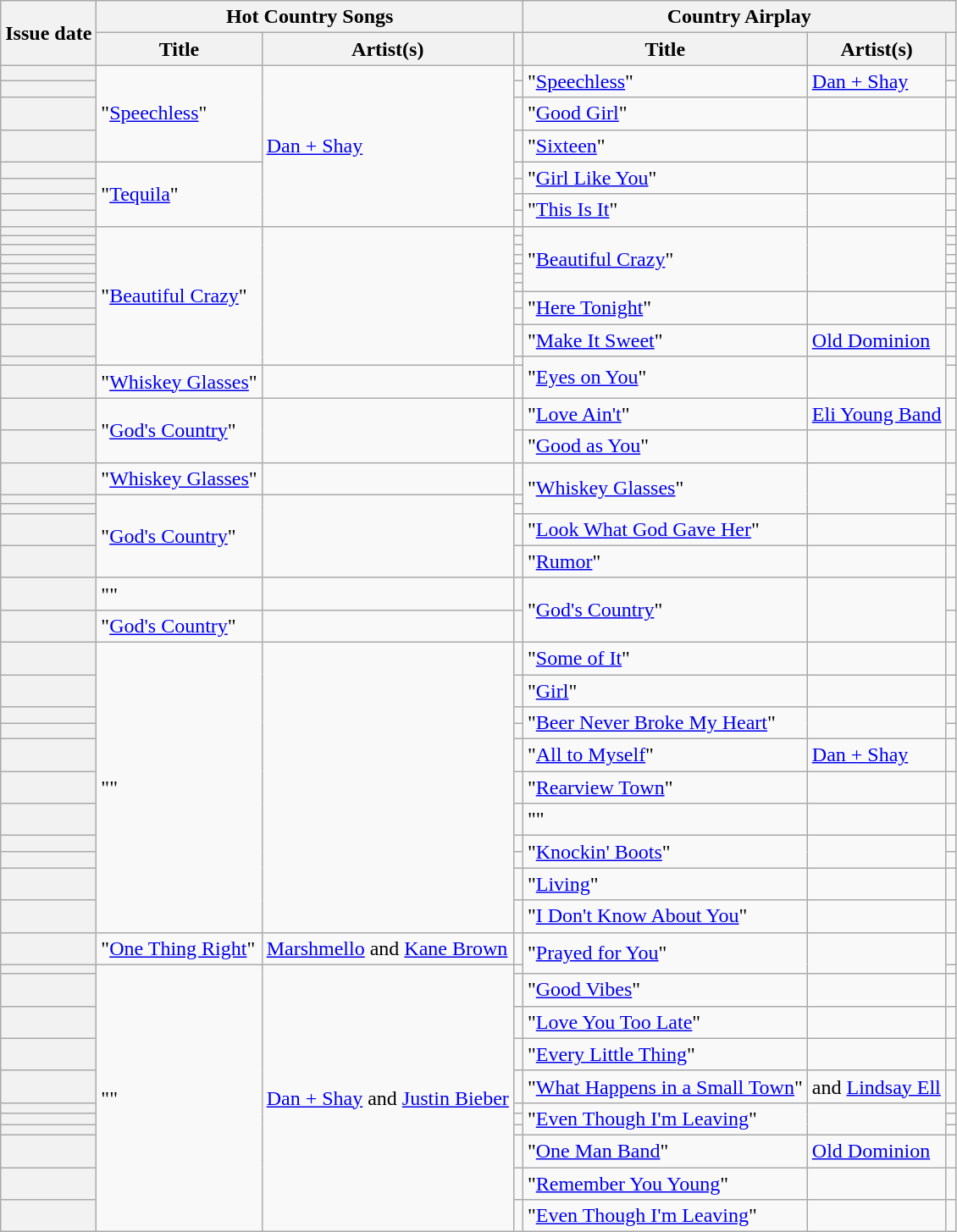<table class="wikitable sortable plainrowheaders">
<tr>
<th scope=col rowspan=2>Issue date</th>
<th scope=col colspan=3>Hot Country Songs</th>
<th scope=col colspan=3>Country Airplay</th>
</tr>
<tr>
<th scope=col>Title</th>
<th scope=col>Artist(s)</th>
<th scope=col class=unsortable></th>
<th scope=col>Title</th>
<th scope=col>Artist(s)</th>
<th scope=col class=unsortable></th>
</tr>
<tr>
<th scope=row></th>
<td rowspan="4">"<a href='#'>Speechless</a>"</td>
<td rowspan="8"><a href='#'>Dan + Shay</a></td>
<td align=center></td>
<td rowspan="2">"<a href='#'>Speechless</a>"</td>
<td rowspan="2"><a href='#'>Dan + Shay</a></td>
<td align=center></td>
</tr>
<tr>
<th scope=row></th>
<td align=center></td>
<td align=center></td>
</tr>
<tr>
<th scope=row></th>
<td align=center></td>
<td>"<a href='#'>Good Girl</a>"</td>
<td></td>
<td align=center></td>
</tr>
<tr>
<th scope=row></th>
<td align=center></td>
<td>"<a href='#'>Sixteen</a>"</td>
<td></td>
<td align=center></td>
</tr>
<tr>
<th scope=row></th>
<td rowspan="4">"<a href='#'>Tequila</a>"</td>
<td align=center></td>
<td rowspan="2">"<a href='#'>Girl Like You</a>"</td>
<td rowspan="2"></td>
<td align=center></td>
</tr>
<tr>
<th scope=row></th>
<td align=center></td>
<td align=center></td>
</tr>
<tr>
<th scope=row></th>
<td align=center></td>
<td rowspan="2">"<a href='#'>This Is It</a>"</td>
<td rowspan="2"></td>
<td align=center></td>
</tr>
<tr>
<th scope=row></th>
<td align=center></td>
<td align=center></td>
</tr>
<tr>
<th scope=row></th>
<td rowspan="11">"<a href='#'>Beautiful Crazy</a>"</td>
<td rowspan="11"></td>
<td align=center></td>
<td rowspan="7">"<a href='#'>Beautiful Crazy</a>"</td>
<td rowspan="7"></td>
<td align=center></td>
</tr>
<tr>
<th scope=row></th>
<td align=center></td>
<td align=center></td>
</tr>
<tr>
<th scope=row></th>
<td align=center></td>
<td align=center></td>
</tr>
<tr>
<th scope=row></th>
<td align=center></td>
<td align=center></td>
</tr>
<tr>
<th scope=row></th>
<td align=center></td>
<td align=center></td>
</tr>
<tr>
<th scope=row></th>
<td align=center></td>
<td align=center></td>
</tr>
<tr>
<th scope=row></th>
<td align=center></td>
<td align=center></td>
</tr>
<tr>
<th scope=row></th>
<td align=center></td>
<td rowspan="2">"<a href='#'>Here Tonight</a>"</td>
<td rowspan="2"></td>
<td align=center></td>
</tr>
<tr>
<th scope=row></th>
<td align=center></td>
<td align=center></td>
</tr>
<tr>
<th scope=row></th>
<td align=center></td>
<td>"<a href='#'>Make It Sweet</a>"</td>
<td><a href='#'>Old Dominion</a></td>
<td align=center></td>
</tr>
<tr>
<th scope=row></th>
<td align=center></td>
<td rowspan="2">"<a href='#'>Eyes on You</a>"</td>
<td rowspan="2"></td>
<td align=center></td>
</tr>
<tr>
<th scope=row></th>
<td>"<a href='#'>Whiskey Glasses</a>"</td>
<td></td>
<td align=center></td>
<td align=center></td>
</tr>
<tr>
<th scope=row></th>
<td rowspan="2">"<a href='#'>God's Country</a>"</td>
<td rowspan="2"></td>
<td align=center></td>
<td>"<a href='#'>Love Ain't</a>"</td>
<td><a href='#'>Eli Young Band</a></td>
<td align=center></td>
</tr>
<tr>
<th scope=row></th>
<td align=center></td>
<td>"<a href='#'>Good as You</a>"</td>
<td></td>
<td align=center></td>
</tr>
<tr>
<th scope=row></th>
<td>"<a href='#'>Whiskey Glasses</a>"</td>
<td></td>
<td align=center></td>
<td rowspan="3">"<a href='#'>Whiskey Glasses</a>"</td>
<td rowspan="3"></td>
<td align=center></td>
</tr>
<tr>
<th scope=row></th>
<td rowspan="4">"<a href='#'>God's Country</a>"</td>
<td rowspan="4"></td>
<td align=center></td>
<td align=center></td>
</tr>
<tr>
<th scope=row></th>
<td align=center></td>
<td align=center></td>
</tr>
<tr>
<th scope=row></th>
<td align=center></td>
<td>"<a href='#'>Look What God Gave Her</a>"</td>
<td></td>
<td align=center></td>
</tr>
<tr>
<th scope=row></th>
<td align=center></td>
<td>"<a href='#'>Rumor</a>"</td>
<td></td>
<td align=center></td>
</tr>
<tr>
<th scope=row></th>
<td>""</td>
<td></td>
<td align=center></td>
<td rowspan="2">"<a href='#'>God's Country</a>"</td>
<td rowspan="2"></td>
<td align=center></td>
</tr>
<tr>
<th scope=row></th>
<td>"<a href='#'>God's Country</a>"</td>
<td></td>
<td align=center></td>
<td align=center></td>
</tr>
<tr>
<th scope=row></th>
<td rowspan="11">""</td>
<td rowspan="11"></td>
<td align=center></td>
<td>"<a href='#'>Some of It</a>"</td>
<td></td>
<td align=center></td>
</tr>
<tr>
<th scope=row></th>
<td align=center></td>
<td>"<a href='#'>Girl</a>"</td>
<td></td>
<td align=center></td>
</tr>
<tr>
<th scope=row></th>
<td align=center></td>
<td rowspan="2">"<a href='#'>Beer Never Broke My Heart</a>"</td>
<td rowspan="2"></td>
<td align=center></td>
</tr>
<tr>
<th scope=row></th>
<td align=center></td>
<td align=center></td>
</tr>
<tr>
<th scope=row></th>
<td align=center></td>
<td>"<a href='#'>All to Myself</a>"</td>
<td><a href='#'>Dan + Shay</a></td>
<td align=center></td>
</tr>
<tr>
<th scope=row></th>
<td align=center></td>
<td>"<a href='#'>Rearview Town</a>"</td>
<td></td>
<td align=center></td>
</tr>
<tr>
<th scope=row></th>
<td align=center></td>
<td>""</td>
<td></td>
<td align=center></td>
</tr>
<tr>
<th scope=row></th>
<td align=center></td>
<td rowspan="2">"<a href='#'>Knockin' Boots</a>"</td>
<td rowspan="2"></td>
<td align=center></td>
</tr>
<tr>
<th scope=row></th>
<td align=center></td>
<td align=center></td>
</tr>
<tr>
<th scope=row></th>
<td align=center></td>
<td>"<a href='#'>Living</a>"</td>
<td></td>
<td align=center></td>
</tr>
<tr>
<th scope=row></th>
<td align=center></td>
<td>"<a href='#'>I Don't Know About You</a>"</td>
<td></td>
<td align=center></td>
</tr>
<tr>
<th scope=row></th>
<td>"<a href='#'>One Thing Right</a>"</td>
<td><a href='#'>Marshmello</a> and <a href='#'>Kane Brown</a></td>
<td align=center></td>
<td rowspan="2">"<a href='#'>Prayed for You</a>"</td>
<td rowspan="2"></td>
<td align=center></td>
</tr>
<tr>
<th scope=row></th>
<td rowspan="11">""</td>
<td rowspan="11"><a href='#'>Dan + Shay</a> and <a href='#'>Justin Bieber</a></td>
<td align=center></td>
<td align=center></td>
</tr>
<tr>
<th scope=row></th>
<td align=center></td>
<td>"<a href='#'>Good Vibes</a>"</td>
<td></td>
<td align=center></td>
</tr>
<tr>
<th scope=row></th>
<td align=center></td>
<td>"<a href='#'>Love You Too Late</a>"</td>
<td></td>
<td align=center></td>
</tr>
<tr>
<th scope=row></th>
<td align=center></td>
<td>"<a href='#'>Every Little Thing</a>"</td>
<td></td>
<td align=center></td>
</tr>
<tr>
<th scope=row></th>
<td align=center></td>
<td>"<a href='#'>What Happens in a Small Town</a>"</td>
<td> and <a href='#'>Lindsay Ell</a></td>
<td align=center></td>
</tr>
<tr>
<th scope=row></th>
<td align=center></td>
<td rowspan="3">"<a href='#'>Even Though I'm Leaving</a>"</td>
<td rowspan="3"></td>
<td align=center></td>
</tr>
<tr>
<th scope=row></th>
<td align=center></td>
<td align=center></td>
</tr>
<tr>
<th scope=row></th>
<td align=center></td>
<td align=center></td>
</tr>
<tr>
<th scope=row></th>
<td align=center></td>
<td>"<a href='#'>One Man Band</a>"</td>
<td><a href='#'>Old Dominion</a></td>
<td align=center></td>
</tr>
<tr>
<th scope=row></th>
<td align=center></td>
<td>"<a href='#'>Remember You Young</a>"</td>
<td></td>
<td align=center></td>
</tr>
<tr>
<th scope=row></th>
<td align=center></td>
<td>"<a href='#'>Even Though I'm Leaving</a>"</td>
<td></td>
<td align=center></td>
</tr>
</table>
